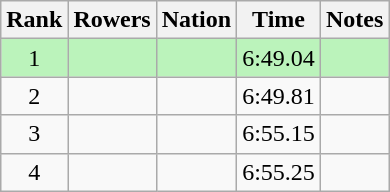<table class="wikitable sortable" style=text-align:center>
<tr>
<th>Rank</th>
<th>Rowers</th>
<th>Nation</th>
<th>Time</th>
<th>Notes</th>
</tr>
<tr bgcolor=bbf3bb>
<td>1</td>
<td align=left></td>
<td align=left></td>
<td>6:49.04</td>
<td></td>
</tr>
<tr>
<td>2</td>
<td align=left></td>
<td align=left></td>
<td>6:49.81</td>
<td></td>
</tr>
<tr>
<td>3</td>
<td align=left></td>
<td align=left></td>
<td>6:55.15</td>
<td></td>
</tr>
<tr>
<td>4</td>
<td align=left></td>
<td align=left></td>
<td>6:55.25</td>
<td></td>
</tr>
</table>
